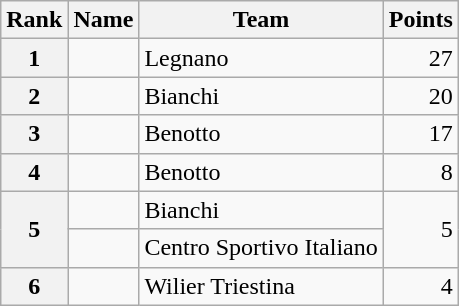<table class="wikitable">
<tr>
<th>Rank</th>
<th>Name</th>
<th>Team</th>
<th>Points</th>
</tr>
<tr>
<th style="text-align:center">1</th>
<td></td>
<td>Legnano</td>
<td align="right">27</td>
</tr>
<tr>
<th style="text-align:center">2</th>
<td></td>
<td>Bianchi</td>
<td align="right">20</td>
</tr>
<tr>
<th style="text-align:center">3</th>
<td></td>
<td>Benotto</td>
<td align="right">17</td>
</tr>
<tr>
<th style="text-align:center">4</th>
<td></td>
<td>Benotto</td>
<td align="right">8</td>
</tr>
<tr>
<th style="text-align:center" rowspan="2">5</th>
<td></td>
<td>Bianchi</td>
<td align="right" rowspan="2">5</td>
</tr>
<tr>
<td></td>
<td>Centro Sportivo Italiano</td>
</tr>
<tr>
<th style="text-align:center">6</th>
<td></td>
<td>Wilier Triestina</td>
<td align="right">4</td>
</tr>
</table>
